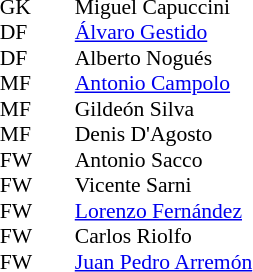<table cellspacing="0" cellpadding="0" style="font-size:90%; margin:0.2em auto;">
<tr>
<th width="25"></th>
<th width="25"></th>
</tr>
<tr>
<td>GK</td>
<td></td>
<td> Miguel Capuccini</td>
</tr>
<tr>
<td>DF</td>
<td></td>
<td> <a href='#'>Álvaro Gestido</a></td>
</tr>
<tr>
<td>DF</td>
<td></td>
<td> Alberto Nogués</td>
</tr>
<tr>
<td>MF</td>
<td></td>
<td> <a href='#'>Antonio Campolo</a></td>
</tr>
<tr>
<td>MF</td>
<td></td>
<td> Gildeón Silva</td>
</tr>
<tr>
<td>MF</td>
<td></td>
<td> Denis D'Agosto</td>
</tr>
<tr>
<td>FW</td>
<td></td>
<td> Antonio Sacco</td>
</tr>
<tr>
<td>FW</td>
<td></td>
<td> Vicente Sarni</td>
</tr>
<tr>
<td>FW</td>
<td></td>
<td> <a href='#'>Lorenzo Fernández</a></td>
</tr>
<tr>
<td>FW</td>
<td></td>
<td> Carlos Riolfo</td>
</tr>
<tr>
<td>FW</td>
<td></td>
<td> <a href='#'>Juan Pedro Arremón</a></td>
</tr>
</table>
